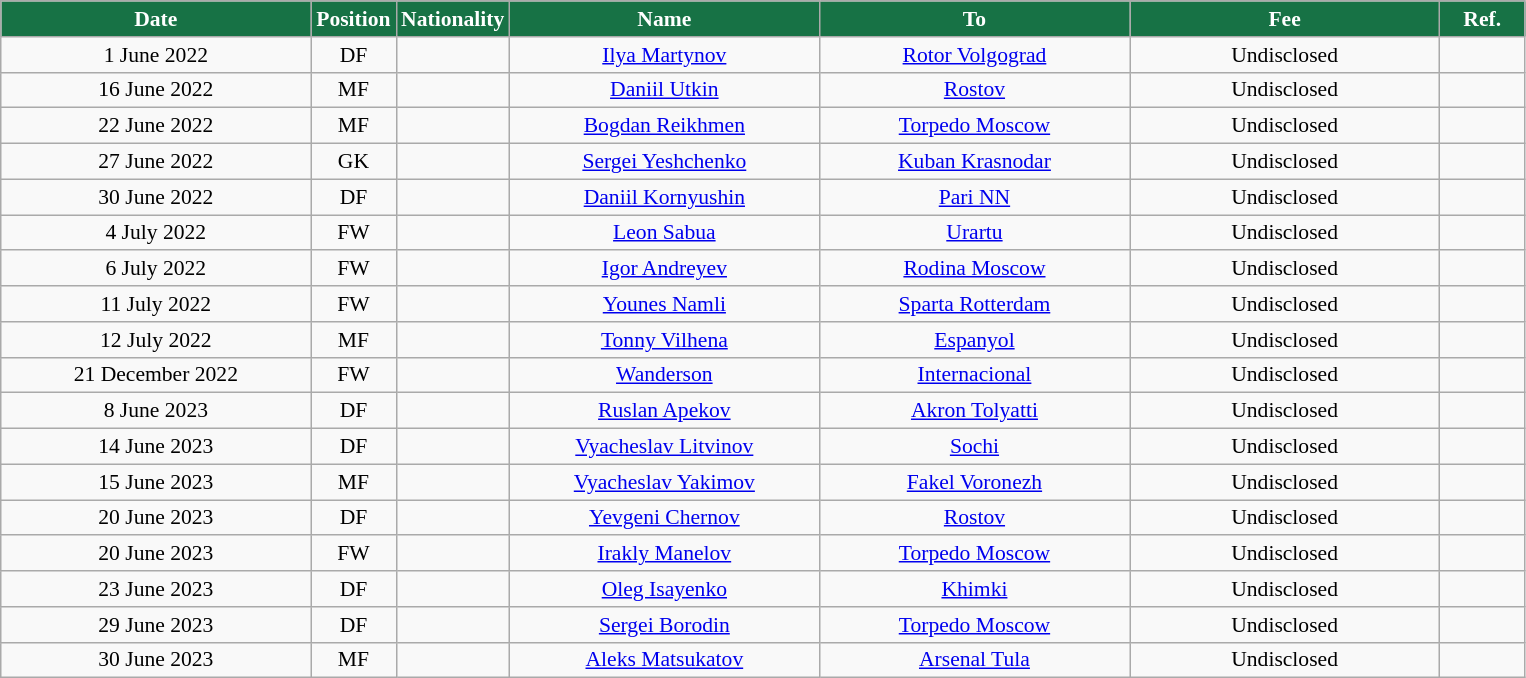<table class="wikitable"  style="text-align:center; font-size:90%; ">
<tr>
<th style="background:#177245; color:#FFFFFF; width:200px;">Date</th>
<th style="background:#177245; color:#FFFFFF; width:50px;">Position</th>
<th style="background:#177245; color:#FFFFFF; width:50px;">Nationality</th>
<th style="background:#177245; color:#FFFFFF; width:200px;">Name</th>
<th style="background:#177245; color:#FFFFFF; width:200px;">To</th>
<th style="background:#177245; color:#FFFFFF; width:200px;">Fee</th>
<th style="background:#177245; color:#FFFFFF; width:50px;">Ref.</th>
</tr>
<tr>
<td>1 June 2022</td>
<td>DF</td>
<td></td>
<td><a href='#'>Ilya Martynov</a></td>
<td><a href='#'>Rotor Volgograd</a></td>
<td>Undisclosed</td>
<td></td>
</tr>
<tr>
<td>16 June 2022</td>
<td>MF</td>
<td></td>
<td><a href='#'>Daniil Utkin</a></td>
<td><a href='#'>Rostov</a></td>
<td>Undisclosed</td>
<td></td>
</tr>
<tr>
<td>22 June 2022</td>
<td>MF</td>
<td></td>
<td><a href='#'>Bogdan Reikhmen</a></td>
<td><a href='#'>Torpedo Moscow</a></td>
<td>Undisclosed</td>
<td></td>
</tr>
<tr>
<td>27 June 2022</td>
<td>GK</td>
<td></td>
<td><a href='#'>Sergei Yeshchenko</a></td>
<td><a href='#'>Kuban Krasnodar</a></td>
<td>Undisclosed</td>
<td></td>
</tr>
<tr>
<td>30 June 2022</td>
<td>DF</td>
<td></td>
<td><a href='#'>Daniil Kornyushin</a></td>
<td><a href='#'>Pari NN</a></td>
<td>Undisclosed</td>
<td></td>
</tr>
<tr>
<td>4 July 2022</td>
<td>FW</td>
<td></td>
<td><a href='#'>Leon Sabua</a></td>
<td><a href='#'>Urartu</a></td>
<td>Undisclosed</td>
<td></td>
</tr>
<tr>
<td>6 July 2022</td>
<td>FW</td>
<td></td>
<td><a href='#'>Igor Andreyev</a></td>
<td><a href='#'>Rodina Moscow</a></td>
<td>Undisclosed</td>
<td></td>
</tr>
<tr>
<td>11 July 2022</td>
<td>FW</td>
<td></td>
<td><a href='#'>Younes Namli</a></td>
<td><a href='#'>Sparta Rotterdam</a></td>
<td>Undisclosed</td>
<td></td>
</tr>
<tr>
<td>12 July 2022</td>
<td>MF</td>
<td></td>
<td><a href='#'>Tonny Vilhena</a></td>
<td><a href='#'>Espanyol</a></td>
<td>Undisclosed</td>
<td></td>
</tr>
<tr>
<td>21 December 2022</td>
<td>FW</td>
<td></td>
<td><a href='#'>Wanderson</a></td>
<td><a href='#'>Internacional</a></td>
<td>Undisclosed</td>
<td></td>
</tr>
<tr>
<td>8 June 2023</td>
<td>DF</td>
<td></td>
<td><a href='#'>Ruslan Apekov</a></td>
<td><a href='#'>Akron Tolyatti</a></td>
<td>Undisclosed</td>
<td></td>
</tr>
<tr>
<td>14 June 2023</td>
<td>DF</td>
<td></td>
<td><a href='#'>Vyacheslav Litvinov</a></td>
<td><a href='#'>Sochi</a></td>
<td>Undisclosed</td>
<td></td>
</tr>
<tr>
<td>15 June 2023</td>
<td>MF</td>
<td></td>
<td><a href='#'>Vyacheslav Yakimov</a></td>
<td><a href='#'>Fakel Voronezh</a></td>
<td>Undisclosed</td>
<td></td>
</tr>
<tr>
<td>20 June 2023</td>
<td>DF</td>
<td></td>
<td><a href='#'>Yevgeni Chernov</a></td>
<td><a href='#'>Rostov</a></td>
<td>Undisclosed</td>
<td></td>
</tr>
<tr>
<td>20 June 2023</td>
<td>FW</td>
<td></td>
<td><a href='#'>Irakly Manelov</a></td>
<td><a href='#'>Torpedo Moscow</a></td>
<td>Undisclosed</td>
<td></td>
</tr>
<tr>
<td>23 June 2023</td>
<td>DF</td>
<td></td>
<td><a href='#'>Oleg Isayenko</a></td>
<td><a href='#'>Khimki</a></td>
<td>Undisclosed</td>
<td></td>
</tr>
<tr>
<td>29 June 2023</td>
<td>DF</td>
<td></td>
<td><a href='#'>Sergei Borodin</a></td>
<td><a href='#'>Torpedo Moscow</a></td>
<td>Undisclosed</td>
<td></td>
</tr>
<tr>
<td>30 June 2023</td>
<td>MF</td>
<td></td>
<td><a href='#'>Aleks Matsukatov</a></td>
<td><a href='#'>Arsenal Tula</a></td>
<td>Undisclosed</td>
<td></td>
</tr>
</table>
